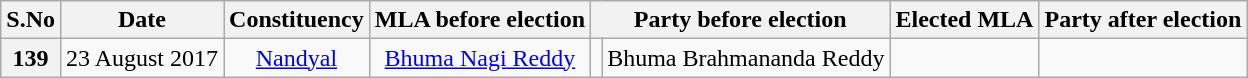<table class="wikitable sortable" style="text-align:center;">
<tr>
<th>S.No</th>
<th>Date</th>
<th>Constituency</th>
<th>MLA before election</th>
<th colspan="2">Party before election</th>
<th>Elected MLA</th>
<th colspan="2">Party after election</th>
</tr>
<tr>
<th>139</th>
<td>23 August 2017</td>
<td><a href='#'>Nandyal</a></td>
<td><a href='#'>Bhuma Nagi Reddy</a></td>
<td></td>
<td>Bhuma Brahmananda Reddy</td>
<td></td>
</tr>
</table>
